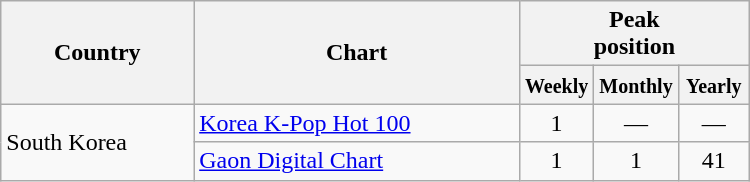<table class="wikitable" style="width: 500px;">
<tr>
<th rowspan="2">Country</th>
<th rowspan="2">Chart</th>
<th colspan="3">Peak<br>position</th>
</tr>
<tr>
<th style="width:2.5em;"><small>Weekly</small></th>
<th style="width:2.5em;"><small>Monthly</small></th>
<th style="width:2.5em;"><small>Yearly</small></th>
</tr>
<tr>
<td rowspan="2">South Korea</td>
<td><a href='#'>Korea K-Pop Hot 100</a></td>
<td align="center">1</td>
<td align="center">—</td>
<td align="center">—</td>
</tr>
<tr>
<td><a href='#'>Gaon Digital Chart</a></td>
<td align="center">1</td>
<td align="center">1</td>
<td align="center">41</td>
</tr>
</table>
